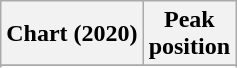<table class="wikitable sortable plainrowheaders" style="text-align:center">
<tr>
<th scope="col">Chart (2020)</th>
<th scope="col">Peak<br>position</th>
</tr>
<tr>
</tr>
<tr>
</tr>
</table>
